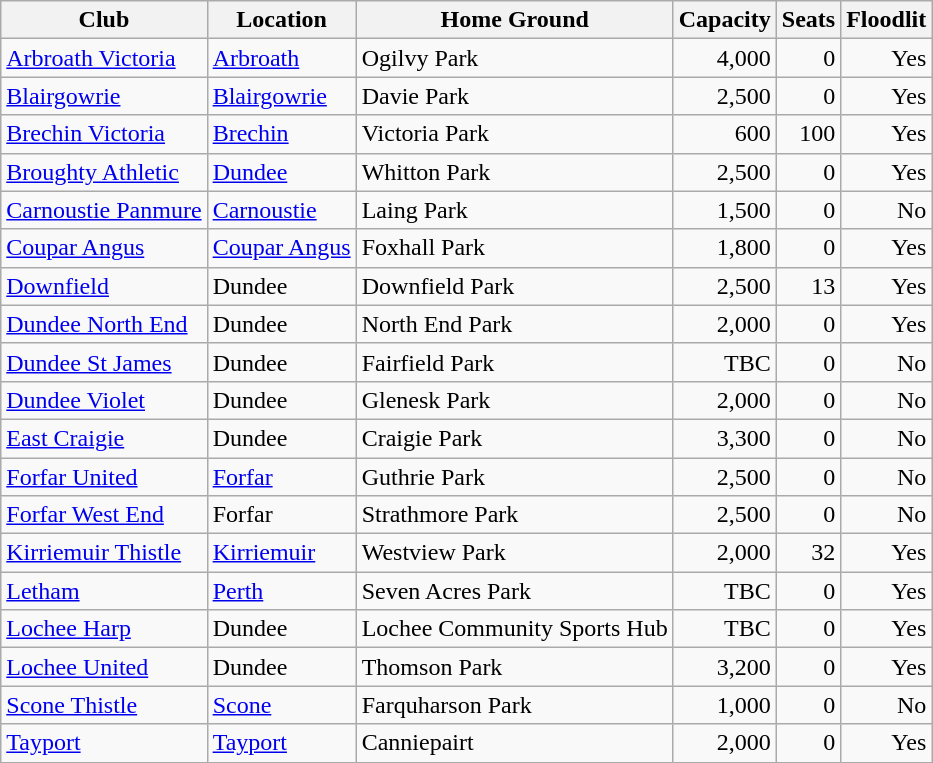<table class="wikitable sortable">
<tr>
<th>Club</th>
<th>Location</th>
<th>Home Ground</th>
<th data-sort-type="number">Capacity</th>
<th data-sort-type="number">Seats</th>
<th>Floodlit</th>
</tr>
<tr>
<td><a href='#'>Arbroath Victoria</a></td>
<td><a href='#'>Arbroath</a></td>
<td>Ogilvy Park</td>
<td align=right>4,000</td>
<td align=right>0</td>
<td align=right>Yes</td>
</tr>
<tr>
<td><a href='#'>Blairgowrie</a></td>
<td><a href='#'>Blairgowrie</a></td>
<td>Davie Park</td>
<td align=right>2,500</td>
<td align=right>0</td>
<td align=right>Yes</td>
</tr>
<tr>
<td><a href='#'>Brechin Victoria</a></td>
<td><a href='#'>Brechin</a></td>
<td>Victoria Park</td>
<td align=right>600</td>
<td align=right>100</td>
<td align=right>Yes</td>
</tr>
<tr>
<td><a href='#'>Broughty Athletic</a></td>
<td><a href='#'>Dundee</a></td>
<td>Whitton Park</td>
<td align=right>2,500</td>
<td align=right>0</td>
<td align=right>Yes</td>
</tr>
<tr>
<td><a href='#'>Carnoustie Panmure</a></td>
<td><a href='#'>Carnoustie</a></td>
<td>Laing Park</td>
<td align=right>1,500</td>
<td align=right>0</td>
<td align=right>No</td>
</tr>
<tr>
<td><a href='#'>Coupar Angus</a></td>
<td><a href='#'>Coupar Angus</a></td>
<td>Foxhall Park</td>
<td align=right>1,800</td>
<td align=right>0</td>
<td align=right>Yes</td>
</tr>
<tr>
<td><a href='#'>Downfield</a></td>
<td>Dundee</td>
<td>Downfield Park</td>
<td align=right>2,500</td>
<td align=right>13</td>
<td align=right>Yes</td>
</tr>
<tr>
<td><a href='#'>Dundee North End</a></td>
<td>Dundee</td>
<td>North End Park</td>
<td align=right>2,000</td>
<td align=right>0</td>
<td align=right>Yes</td>
</tr>
<tr>
<td><a href='#'>Dundee St James</a></td>
<td>Dundee</td>
<td>Fairfield Park</td>
<td align=right>TBC</td>
<td align=right>0</td>
<td align=right>No</td>
</tr>
<tr>
<td><a href='#'>Dundee Violet</a></td>
<td>Dundee</td>
<td>Glenesk Park</td>
<td align=right>2,000</td>
<td align=right>0</td>
<td align=right>No</td>
</tr>
<tr>
<td><a href='#'>East Craigie</a></td>
<td>Dundee</td>
<td>Craigie Park</td>
<td align=right>3,300</td>
<td align=right>0</td>
<td align=right>No</td>
</tr>
<tr>
<td><a href='#'>Forfar United</a></td>
<td><a href='#'>Forfar</a></td>
<td>Guthrie Park</td>
<td align=right>2,500</td>
<td align=right>0</td>
<td align=right>No</td>
</tr>
<tr>
<td><a href='#'>Forfar West End</a></td>
<td>Forfar</td>
<td>Strathmore Park</td>
<td align=right>2,500</td>
<td align=right>0</td>
<td align=right>No</td>
</tr>
<tr>
<td><a href='#'>Kirriemuir Thistle</a></td>
<td><a href='#'>Kirriemuir</a></td>
<td>Westview Park</td>
<td align=right>2,000</td>
<td align=right>32</td>
<td align=right>Yes</td>
</tr>
<tr>
<td><a href='#'>Letham</a></td>
<td><a href='#'>Perth</a></td>
<td>Seven Acres Park</td>
<td align=right>TBC</td>
<td align=right>0</td>
<td align=right>Yes</td>
</tr>
<tr>
<td><a href='#'>Lochee Harp</a></td>
<td>Dundee</td>
<td>Lochee Community Sports Hub</td>
<td align=right>TBC</td>
<td align=right>0</td>
<td align=right>Yes</td>
</tr>
<tr>
<td><a href='#'>Lochee United</a> </td>
<td>Dundee</td>
<td>Thomson Park</td>
<td align=right>3,200</td>
<td align=right>0</td>
<td align=right>Yes</td>
</tr>
<tr>
<td><a href='#'>Scone Thistle</a></td>
<td><a href='#'>Scone</a></td>
<td>Farquharson Park</td>
<td align=right>1,000</td>
<td align=right>0</td>
<td align=right>No</td>
</tr>
<tr>
<td><a href='#'>Tayport</a> </td>
<td><a href='#'>Tayport</a></td>
<td>Canniepairt</td>
<td align=right>2,000</td>
<td align=right>0</td>
<td align=right>Yes</td>
</tr>
</table>
